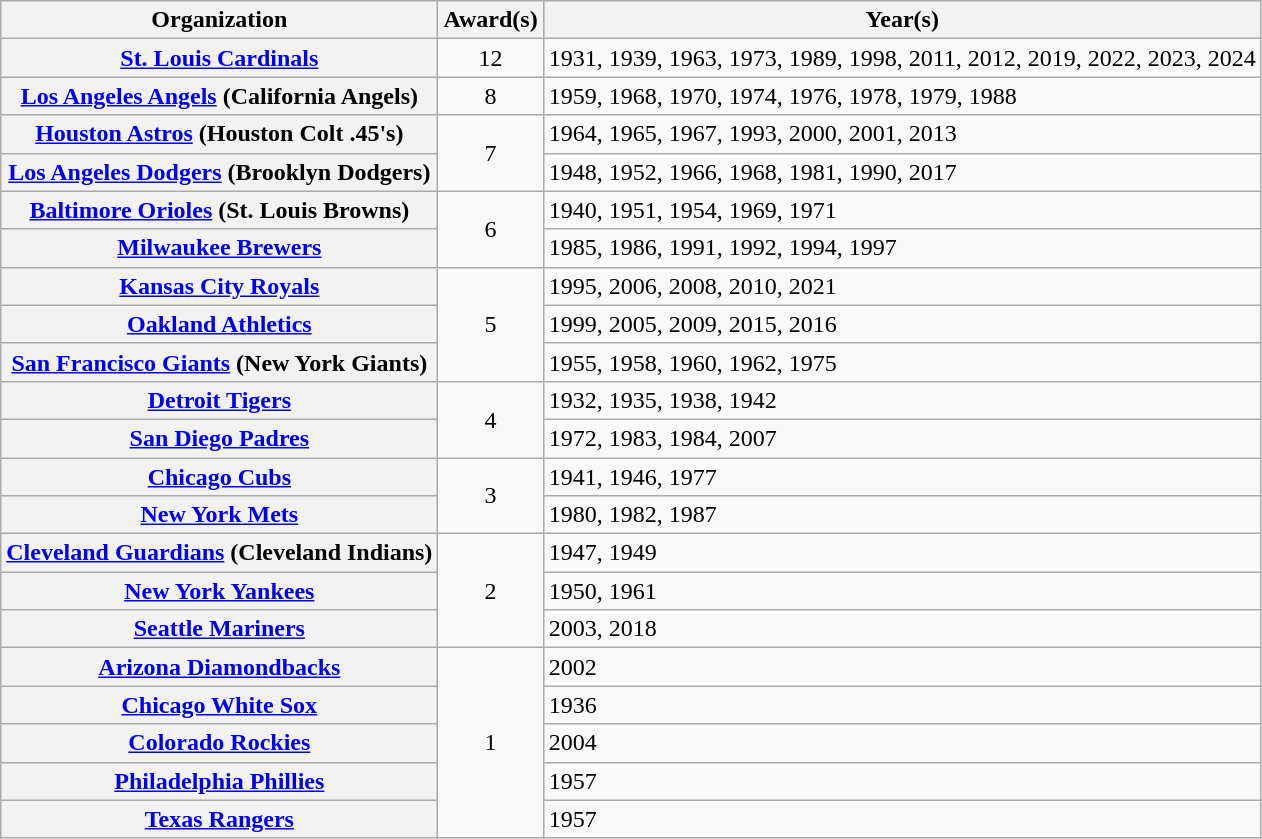<table class="wikitable sortable plainrowheaders" style="text-align:left">
<tr>
<th scope="col">Organization</th>
<th scope="col">Award(s)</th>
<th scope="col">Year(s)</th>
</tr>
<tr>
<th scope="row"><strong><a href='#'>St. Louis Cardinals</a></strong></th>
<td style="text-align:center">12</td>
<td>1931, 1939, 1963, 1973, 1989, 1998, 2011, 2012, 2019, 2022, 2023, 2024</td>
</tr>
<tr>
<th scope="row"><a href='#'>Los Angeles Angels</a> (California Angels)</th>
<td style="text-align:center">8</td>
<td>1959, 1968, 1970, 1974, 1976, 1978, 1979, 1988</td>
</tr>
<tr>
<th scope="row"><strong><a href='#'>Houston Astros</a></strong> (Houston Colt .45's)</th>
<td style="text-align:center" rowspan="2">7</td>
<td>1964, 1965, 1967, 1993, 2000, 2001, 2013</td>
</tr>
<tr>
<th scope="row"><strong><a href='#'>Los Angeles Dodgers</a></strong> (Brooklyn Dodgers)</th>
<td>1948, 1952, 1966, 1968, 1981, 1990, 2017</td>
</tr>
<tr>
<th scope="row"><a href='#'>Baltimore Orioles</a> (St. Louis Browns)</th>
<td style="text-align:center" rowspan="2">6</td>
<td>1940, 1951, 1954, 1969, 1971</td>
</tr>
<tr>
<th scope="row"><a href='#'>Milwaukee Brewers</a></th>
<td>1985, 1986, 1991, 1992, 1994, 1997</td>
</tr>
<tr>
<th scope="row"><strong><a href='#'>Kansas City Royals</a></strong></th>
<td style="text-align:center" rowspan="3">5</td>
<td>1995, 2006, 2008, 2010, 2021</td>
</tr>
<tr>
<th scope="row"><strong><a href='#'>Oakland Athletics</a></strong></th>
<td>1999, 2005, 2009, 2015, 2016</td>
</tr>
<tr>
<th scope="row"><a href='#'>San Francisco Giants</a> (New York Giants)</th>
<td>1955, 1958, 1960, 1962, 1975</td>
</tr>
<tr>
<th scope="row"><a href='#'>Detroit Tigers</a></th>
<td style="text-align:center" rowspan="2">4</td>
<td>1932, 1935, 1938, 1942</td>
</tr>
<tr>
<th scope="row"><strong><a href='#'>San Diego Padres</a></strong></th>
<td>1972, 1983, 1984, 2007</td>
</tr>
<tr>
<th scope="row"><a href='#'>Chicago Cubs</a></th>
<td style="text-align:center" rowspan="2">3</td>
<td>1941, 1946, 1977</td>
</tr>
<tr>
<th scope="row"><a href='#'>New York Mets</a></th>
<td>1980, 1982, 1987</td>
</tr>
<tr>
<th scope="row"><a href='#'>Cleveland Guardians</a> (Cleveland Indians)</th>
<td style="text-align:center" rowspan="3">2</td>
<td>1947, 1949</td>
</tr>
<tr>
<th scope="row"><a href='#'>New York Yankees</a></th>
<td>1950, 1961</td>
</tr>
<tr>
<th scope="row"><strong><a href='#'>Seattle Mariners</a></strong></th>
<td>2003, 2018</td>
</tr>
<tr>
<th scope="row"><strong><a href='#'>Arizona Diamondbacks</a></strong></th>
<td style="text-align:center" rowspan="5">1</td>
<td>2002</td>
</tr>
<tr>
<th scope="row"><a href='#'>Chicago White Sox</a></th>
<td>1936</td>
</tr>
<tr>
<th scope="row"><a href='#'>Colorado Rockies</a></th>
<td>2004</td>
</tr>
<tr>
<th scope="row"><a href='#'>Philadelphia Phillies</a></th>
<td>1957</td>
</tr>
<tr>
<th scope="row"><strong><a href='#'>Texas Rangers</a></strong></th>
<td>1957</td>
</tr>
</table>
